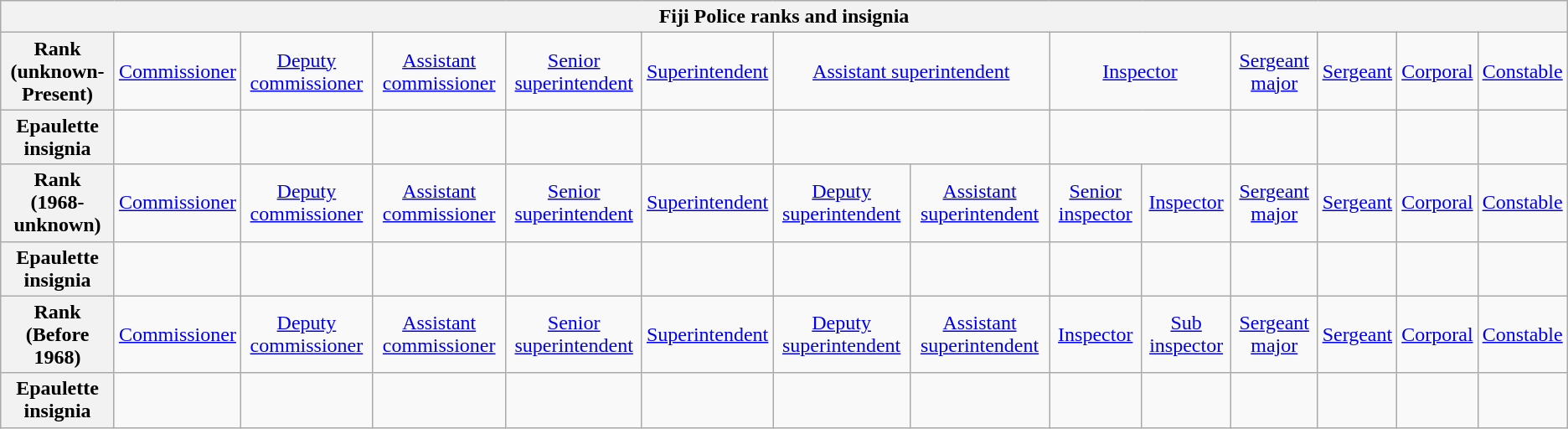<table class="wikitable" style="text-align: center;">
<tr>
<th colspan=14>Fiji Police ranks and insignia</th>
</tr>
<tr>
<th>Rank<br>(unknown-Present)</th>
<td><a href='#'>Commissioner</a></td>
<td><a href='#'>Deputy commissioner</a></td>
<td><a href='#'>Assistant commissioner</a></td>
<td><a href='#'>Senior superintendent</a></td>
<td><a href='#'>Superintendent</a></td>
<td colspan=2><a href='#'>Assistant superintendent</a></td>
<td colspan=2><a href='#'>Inspector</a></td>
<td><a href='#'>Sergeant major</a></td>
<td><a href='#'>Sergeant</a></td>
<td><a href='#'>Corporal</a></td>
<td><a href='#'>Constable</a></td>
</tr>
<tr>
<th>Epaulette insignia</th>
<td></td>
<td></td>
<td></td>
<td></td>
<td></td>
<td colspan=2></td>
<td colspan=2></td>
<td></td>
<td></td>
<td></td>
<td></td>
</tr>
<tr>
<th>Rank<br>(1968-unknown)</th>
<td><a href='#'>Commissioner</a></td>
<td><a href='#'>Deputy commissioner</a></td>
<td><a href='#'>Assistant commissioner</a></td>
<td><a href='#'>Senior superintendent</a></td>
<td><a href='#'>Superintendent</a></td>
<td><a href='#'>Deputy superintendent</a></td>
<td><a href='#'>Assistant superintendent</a></td>
<td><a href='#'>Senior inspector</a></td>
<td><a href='#'>Inspector</a></td>
<td><a href='#'>Sergeant major</a></td>
<td><a href='#'>Sergeant</a></td>
<td><a href='#'>Corporal</a></td>
<td><a href='#'>Constable</a></td>
</tr>
<tr>
<th>Epaulette insignia</th>
<td></td>
<td></td>
<td></td>
<td></td>
<td></td>
<td></td>
<td></td>
<td></td>
<td></td>
<td></td>
<td></td>
<td></td>
<td></td>
</tr>
<tr>
<th>Rank<br>(Before 1968)</th>
<td><a href='#'>Commissioner</a></td>
<td><a href='#'>Deputy commissioner</a></td>
<td><a href='#'>Assistant commissioner</a></td>
<td><a href='#'>Senior superintendent</a></td>
<td><a href='#'>Superintendent</a></td>
<td><a href='#'>Deputy superintendent</a></td>
<td><a href='#'>Assistant superintendent</a></td>
<td><a href='#'>Inspector</a></td>
<td><a href='#'>Sub inspector</a></td>
<td><a href='#'>Sergeant major</a></td>
<td><a href='#'>Sergeant</a></td>
<td><a href='#'>Corporal</a></td>
<td><a href='#'>Constable</a></td>
</tr>
<tr>
<th>Epaulette insignia</th>
<td></td>
<td></td>
<td></td>
<td></td>
<td></td>
<td></td>
<td></td>
<td></td>
<td></td>
<td></td>
<td></td>
<td></td>
<td></td>
</tr>
</table>
